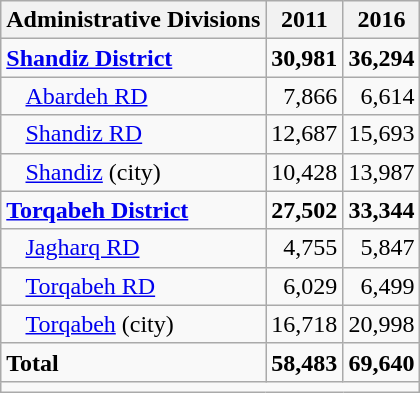<table class="wikitable">
<tr>
<th>Administrative Divisions</th>
<th>2011</th>
<th>2016</th>
</tr>
<tr>
<td><strong><a href='#'>Shandiz District</a></strong></td>
<td style="text-align: right;"><strong>30,981</strong></td>
<td style="text-align: right;"><strong>36,294</strong></td>
</tr>
<tr>
<td style="padding-left: 1em;"><a href='#'>Abardeh RD</a></td>
<td style="text-align: right;">7,866</td>
<td style="text-align: right;">6,614</td>
</tr>
<tr>
<td style="padding-left: 1em;"><a href='#'>Shandiz RD</a></td>
<td style="text-align: right;">12,687</td>
<td style="text-align: right;">15,693</td>
</tr>
<tr>
<td style="padding-left: 1em;"><a href='#'>Shandiz</a> (city)</td>
<td style="text-align: right;">10,428</td>
<td style="text-align: right;">13,987</td>
</tr>
<tr>
<td><strong><a href='#'>Torqabeh District</a></strong></td>
<td style="text-align: right;"><strong>27,502</strong></td>
<td style="text-align: right;"><strong>33,344</strong></td>
</tr>
<tr>
<td style="padding-left: 1em;"><a href='#'>Jagharq RD</a></td>
<td style="text-align: right;">4,755</td>
<td style="text-align: right;">5,847</td>
</tr>
<tr>
<td style="padding-left: 1em;"><a href='#'>Torqabeh RD</a></td>
<td style="text-align: right;">6,029</td>
<td style="text-align: right;">6,499</td>
</tr>
<tr>
<td style="padding-left: 1em;"><a href='#'>Torqabeh</a> (city)</td>
<td style="text-align: right;">16,718</td>
<td style="text-align: right;">20,998</td>
</tr>
<tr>
<td><strong>Total</strong></td>
<td style="text-align: right;"><strong>58,483</strong></td>
<td style="text-align: right;"><strong>69,640</strong></td>
</tr>
<tr>
<td colspan=3></td>
</tr>
</table>
